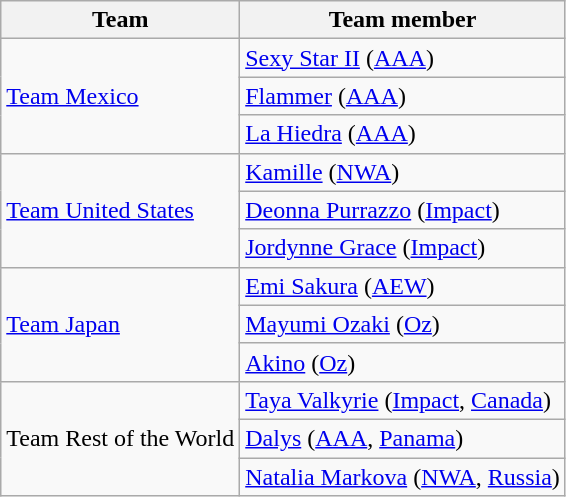<table class="wikitable sortable">
<tr>
<th>Team</th>
<th>Team member</th>
</tr>
<tr>
<td rowspan=3><a href='#'>Team Mexico</a></td>
<td><a href='#'>Sexy Star II</a> (<a href='#'>AAA</a>)</td>
</tr>
<tr>
<td><a href='#'>Flammer</a> (<a href='#'>AAA</a>)</td>
</tr>
<tr>
<td><a href='#'>La Hiedra</a> (<a href='#'>AAA</a>)</td>
</tr>
<tr>
<td rowspan=3><a href='#'>Team United States</a></td>
<td><a href='#'>Kamille</a> (<a href='#'>NWA</a>)</td>
</tr>
<tr>
<td><a href='#'>Deonna Purrazzo</a> (<a href='#'>Impact</a>)</td>
</tr>
<tr>
<td><a href='#'>Jordynne Grace</a> (<a href='#'>Impact</a>)</td>
</tr>
<tr>
<td rowspan=3><a href='#'>Team Japan</a></td>
<td><a href='#'>Emi Sakura</a> (<a href='#'>AEW</a>)</td>
</tr>
<tr>
<td><a href='#'>Mayumi Ozaki</a> (<a href='#'>Oz</a>)</td>
</tr>
<tr>
<td><a href='#'>Akino</a> (<a href='#'>Oz</a>)</td>
</tr>
<tr>
<td rowspan=3>Team Rest of the World</td>
<td><a href='#'>Taya Valkyrie</a> (<a href='#'>Impact</a>, <a href='#'>Canada</a>)</td>
</tr>
<tr>
<td><a href='#'>Dalys</a> (<a href='#'>AAA</a>, <a href='#'>Panama</a>)</td>
</tr>
<tr>
<td><a href='#'>Natalia Markova</a> (<a href='#'>NWA</a>, <a href='#'>Russia</a>)</td>
</tr>
</table>
